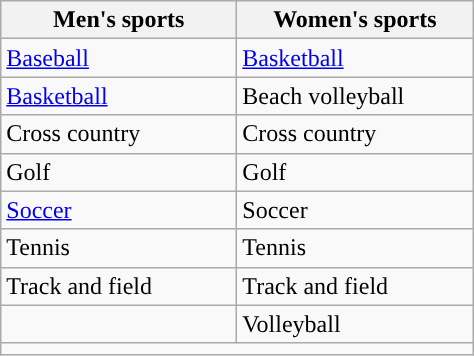<table class="wikitable"; style= "text-align: ">
<tr>
<th width=150px>Men's sports</th>
<th width=150px>Women's sports</th>
</tr>
<tr>
<td><a href='#'>Baseball</a></td>
<td><a href='#'>Basketball</a></td>
</tr>
<tr>
<td><a href='#'>Basketball</a></td>
<td>Beach volleyball</td>
</tr>
<tr>
<td>Cross country</td>
<td>Cross country</td>
</tr>
<tr>
<td>Golf</td>
<td>Golf</td>
</tr>
<tr>
<td><a href='#'>Soccer</a></td>
<td>Soccer</td>
</tr>
<tr>
<td>Tennis</td>
<td>Tennis</td>
</tr>
<tr>
<td>Track and field</td>
<td>Track and field</td>
</tr>
<tr>
<td></td>
<td>Volleyball</td>
</tr>
<tr>
<td colspan="2"></td>
</tr>
</table>
